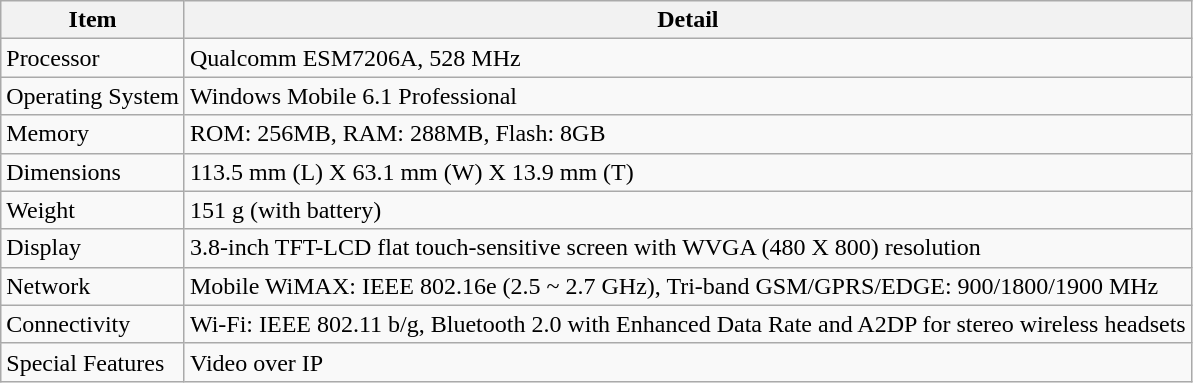<table class="wikitable" border="1">
<tr>
<th>Item</th>
<th>Detail</th>
</tr>
<tr>
<td>Processor</td>
<td>Qualcomm ESM7206A, 528 MHz</td>
</tr>
<tr>
<td>Operating System</td>
<td>Windows  Mobile 6.1 Professional</td>
</tr>
<tr>
<td>Memory</td>
<td>ROM: 256MB, RAM: 288MB, Flash: 8GB</td>
</tr>
<tr>
<td>Dimensions</td>
<td>113.5 mm (L) X 63.1 mm (W) X 13.9 mm (T)</td>
</tr>
<tr>
<td>Weight</td>
<td>151 g (with battery)</td>
</tr>
<tr>
<td>Display</td>
<td>3.8-inch TFT-LCD flat touch-sensitive screen with WVGA (480 X 800) resolution</td>
</tr>
<tr>
<td>Network</td>
<td>Mobile WiMAX: IEEE 802.16e (2.5 ~ 2.7 GHz), Tri-band GSM/GPRS/EDGE: 900/1800/1900 MHz</td>
</tr>
<tr>
<td>Connectivity</td>
<td>Wi-Fi: IEEE 802.11 b/g, Bluetooth 2.0 with Enhanced Data Rate and A2DP for stereo wireless headsets</td>
</tr>
<tr>
<td>Special Features</td>
<td>Video over IP</td>
</tr>
</table>
